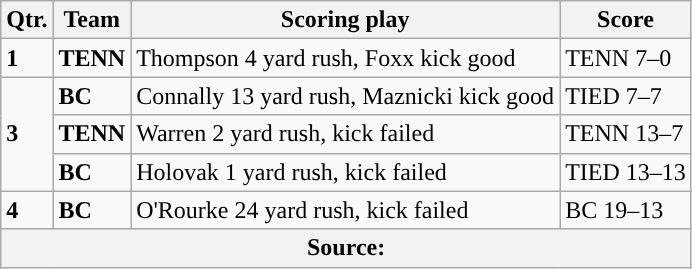<table class="wikitable">
<tr>
<th>Qtr.</th>
<th>Team</th>
<th>Scoring play</th>
<th>Score</th>
</tr>
<tr>
<td><strong>1</strong></td>
<td><strong>TENN</strong></td>
<td>Thompson 4 yard rush, Foxx kick good</td>
<td>TENN 7–0</td>
</tr>
<tr>
<td rowspan=3><strong>3</strong></td>
<td><strong>BC</strong></td>
<td>Connally 13 yard rush, Maznicki kick good</td>
<td>TIED 7–7</td>
</tr>
<tr>
<td><strong>TENN</strong></td>
<td>Warren 2 yard rush, kick failed</td>
<td>TENN 13–7</td>
</tr>
<tr>
<td><strong>BC</strong></td>
<td>Holovak 1 yard rush, kick failed</td>
<td>TIED 13–13</td>
</tr>
<tr>
<td><strong>4</strong></td>
<td><strong>BC</strong></td>
<td>O'Rourke 24 yard rush, kick failed</td>
<td>BC 19–13</td>
</tr>
<tr>
<th colspan=4>Source:</th>
</tr>
</table>
